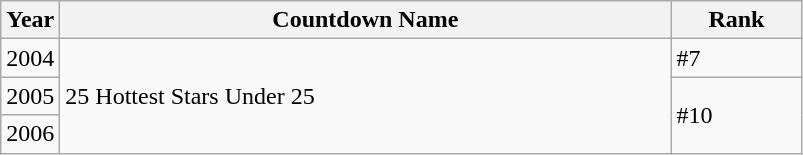<table class="wikitable sortable">
<tr>
<th scope="col" style="width:1em;">Year</th>
<th scope="col" style="width:25em;">Countdown Name</th>
<th scope="col" style="width:5em;">Rank</th>
</tr>
<tr>
<td>2004</td>
<td rowspan=3>25 Hottest Stars Under 25</td>
<td>#7</td>
</tr>
<tr>
<td>2005</td>
<td rowspan=2>#10</td>
</tr>
<tr>
<td>2006</td>
</tr>
</table>
